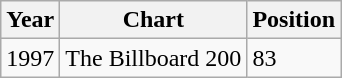<table class="wikitable">
<tr>
<th align="left">Year</th>
<th align="left">Chart</th>
<th align="left">Position</th>
</tr>
<tr>
<td align="left">1997</td>
<td align="left">The Billboard 200</td>
<td align="left">83</td>
</tr>
</table>
